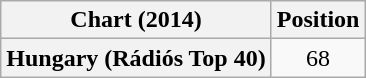<table class="wikitable plainrowheaders" style="text-align:center">
<tr>
<th>Chart (2014)</th>
<th>Position</th>
</tr>
<tr>
<th scope="row">Hungary (Rádiós Top 40)</th>
<td>68</td>
</tr>
</table>
